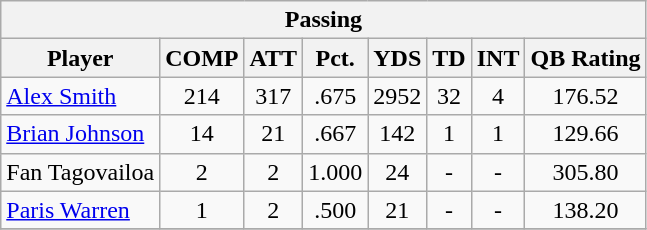<table class="wikitable">
<tr>
<th colspan="8" align="center">Passing</th>
</tr>
<tr>
<th>Player</th>
<th>COMP</th>
<th>ATT</th>
<th>Pct.</th>
<th>YDS</th>
<th>TD</th>
<th>INT</th>
<th>QB Rating</th>
</tr>
<tr>
<td><a href='#'>Alex Smith</a></td>
<td align="center">214</td>
<td align="center">317</td>
<td align="center">.675</td>
<td align="center">2952</td>
<td align="center">32</td>
<td align="center">4</td>
<td align="center">176.52</td>
</tr>
<tr>
<td><a href='#'>Brian Johnson</a></td>
<td align="center">14</td>
<td align="center">21</td>
<td align="center">.667</td>
<td align="center">142</td>
<td align="center">1</td>
<td align="center">1</td>
<td align="center">129.66</td>
</tr>
<tr>
<td>Fan Tagovailoa</td>
<td align="center">2</td>
<td align="center">2</td>
<td align="center">1.000</td>
<td align="center">24</td>
<td align="center">-</td>
<td align="center">-</td>
<td align="center">305.80</td>
</tr>
<tr>
<td><a href='#'>Paris Warren</a></td>
<td align="center">1</td>
<td align="center">2</td>
<td align="center">.500</td>
<td align="center">21</td>
<td align="center">-</td>
<td align="center">-</td>
<td align="center">138.20</td>
</tr>
<tr>
</tr>
</table>
